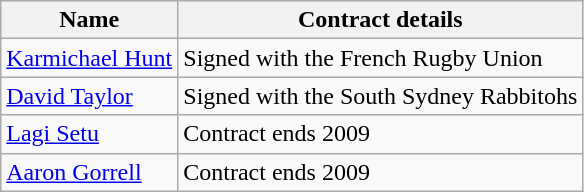<table class=wikitable>
<tr>
<th>Name</th>
<th>Contract details</th>
</tr>
<tr>
<td><a href='#'>Karmichael Hunt</a></td>
<td>Signed with the French Rugby Union</td>
</tr>
<tr>
<td><a href='#'>David Taylor</a></td>
<td>Signed with the South Sydney Rabbitohs</td>
</tr>
<tr>
<td><a href='#'>Lagi Setu</a></td>
<td>Contract ends 2009</td>
</tr>
<tr>
<td><a href='#'>Aaron Gorrell</a></td>
<td>Contract ends 2009</td>
</tr>
</table>
